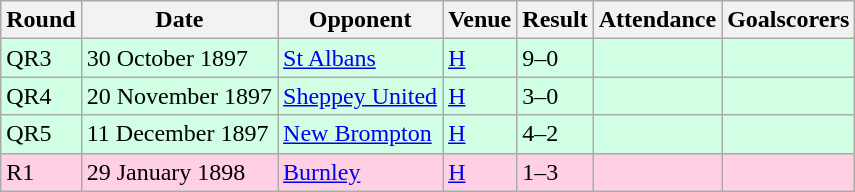<table class="wikitable">
<tr>
<th>Round</th>
<th>Date</th>
<th>Opponent</th>
<th>Venue</th>
<th>Result</th>
<th>Attendance</th>
<th>Goalscorers</th>
</tr>
<tr style="background:#d0ffe3;">
<td>QR3</td>
<td>30 October 1897</td>
<td><a href='#'>St Albans</a></td>
<td><a href='#'>H</a></td>
<td>9–0</td>
<td></td>
<td></td>
</tr>
<tr style="background:#d0ffe3;">
<td>QR4</td>
<td>20 November 1897</td>
<td><a href='#'>Sheppey United</a></td>
<td><a href='#'>H</a></td>
<td>3–0</td>
<td></td>
<td></td>
</tr>
<tr style="background:#d0ffe3;">
<td>QR5</td>
<td>11 December 1897</td>
<td><a href='#'>New Brompton</a></td>
<td><a href='#'>H</a></td>
<td>4–2</td>
<td></td>
<td></td>
</tr>
<tr style="background:#ffd0e3;">
<td>R1</td>
<td>29 January 1898</td>
<td><a href='#'>Burnley</a></td>
<td><a href='#'>H</a></td>
<td>1–3</td>
<td></td>
<td></td>
</tr>
</table>
